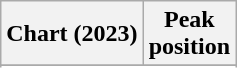<table class="wikitable sortable plainrowheaders">
<tr>
<th scope="col">Chart (2023)</th>
<th scope="col">Peak<br>position</th>
</tr>
<tr>
</tr>
<tr>
</tr>
<tr>
</tr>
<tr>
</tr>
</table>
